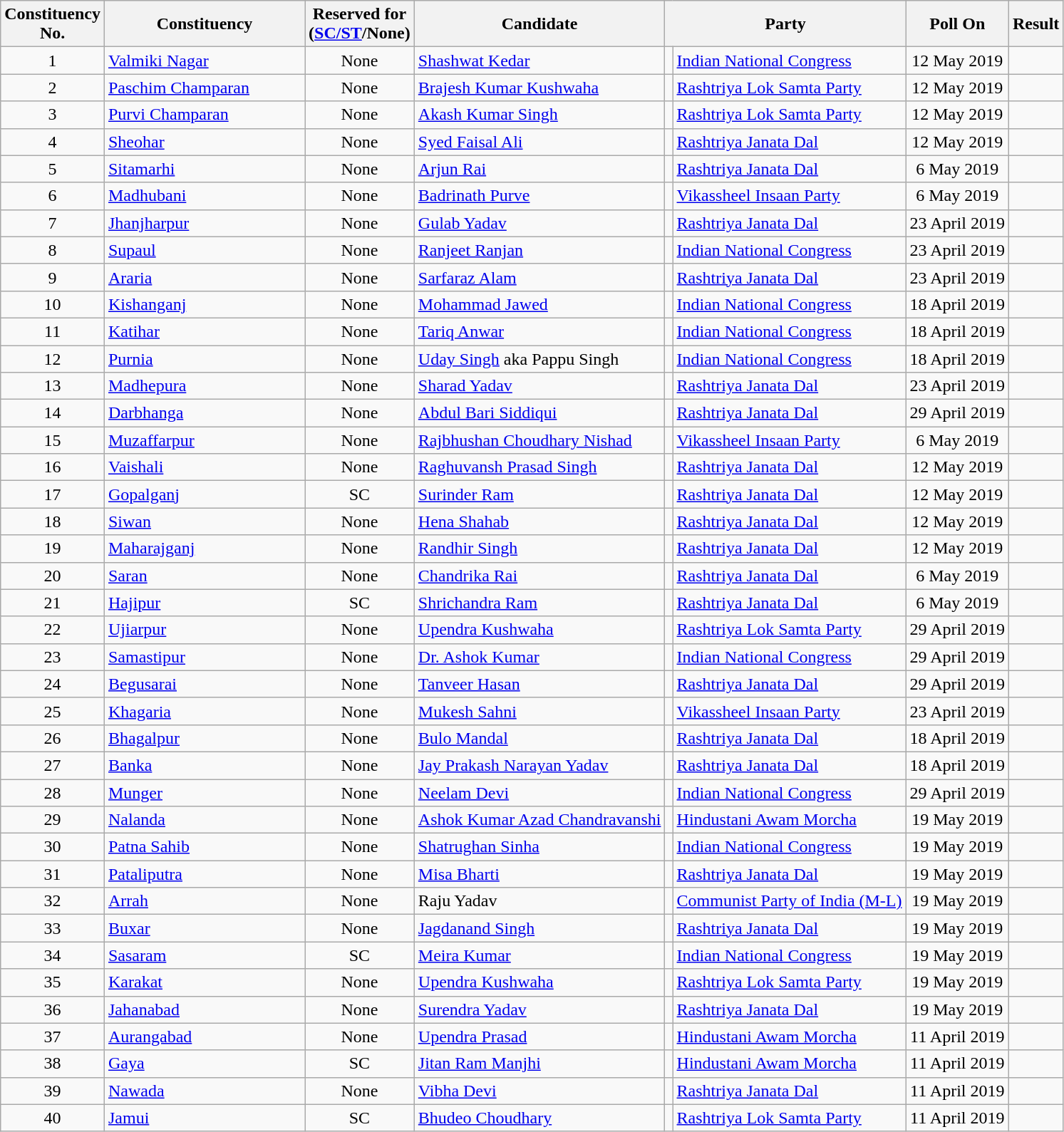<table class="wikitable sortable" id="Bihar">
<tr>
<th>Constituency <br> No.</th>
<th style="width:180px;">Constituency</th>
<th>Reserved for<br>(<a href='#'>SC/ST</a>/None)</th>
<th>Candidate</th>
<th colspan="2">Party</th>
<th>Poll On</th>
<th>Result</th>
</tr>
<tr>
<td style="text-align:center;">1</td>
<td><a href='#'>Valmiki Nagar</a></td>
<td style="text-align:center;">None</td>
<td><a href='#'>Shashwat Kedar</a></td>
<td bgcolor=></td>
<td><a href='#'>Indian National Congress</a></td>
<td style="text-align:center;">12 May 2019</td>
<td></td>
</tr>
<tr>
<td style="text-align:center;">2</td>
<td><a href='#'>Paschim Champaran</a></td>
<td style="text-align:center;">None</td>
<td><a href='#'>Brajesh Kumar Kushwaha</a></td>
<td bgcolor=></td>
<td><a href='#'>Rashtriya Lok Samta Party</a></td>
<td style="text-align:center;">12 May 2019</td>
<td></td>
</tr>
<tr>
<td style="text-align:center;">3</td>
<td><a href='#'>Purvi Champaran</a></td>
<td style="text-align:center;">None</td>
<td><a href='#'>Akash Kumar Singh</a></td>
<td bgcolor=></td>
<td><a href='#'>Rashtriya Lok Samta Party</a></td>
<td style="text-align:center;">12 May 2019</td>
<td></td>
</tr>
<tr>
<td style="text-align:center;">4</td>
<td><a href='#'>Sheohar</a></td>
<td style="text-align:center;">None</td>
<td><a href='#'>Syed Faisal Ali</a></td>
<td bgcolor=></td>
<td><a href='#'>Rashtriya Janata Dal</a></td>
<td style="text-align:center;">12 May 2019</td>
<td></td>
</tr>
<tr>
<td style="text-align:center;">5</td>
<td><a href='#'>Sitamarhi</a></td>
<td style="text-align:center;">None</td>
<td><a href='#'>Arjun Rai</a></td>
<td bgcolor=></td>
<td><a href='#'>Rashtriya Janata Dal</a></td>
<td style="text-align:center;">6 May 2019</td>
<td></td>
</tr>
<tr>
<td style="text-align:center;">6</td>
<td><a href='#'>Madhubani</a></td>
<td style="text-align:center;">None</td>
<td><a href='#'>Badrinath Purve</a></td>
<td bgcolor=></td>
<td><a href='#'>Vikassheel Insaan Party</a></td>
<td style="text-align:center;">6 May 2019</td>
<td></td>
</tr>
<tr>
<td style="text-align:center;">7</td>
<td><a href='#'>Jhanjharpur</a></td>
<td style="text-align:center;">None</td>
<td><a href='#'>Gulab Yadav</a></td>
<td bgcolor=></td>
<td><a href='#'>Rashtriya Janata Dal</a></td>
<td style="text-align:center;">23 April 2019</td>
<td></td>
</tr>
<tr>
<td style="text-align:center;">8</td>
<td><a href='#'>Supaul</a></td>
<td style="text-align:center;">None</td>
<td><a href='#'>Ranjeet Ranjan</a></td>
<td bgcolor=></td>
<td><a href='#'>Indian National Congress</a></td>
<td style="text-align:center;">23 April 2019</td>
<td></td>
</tr>
<tr>
<td style="text-align:center;">9</td>
<td><a href='#'>Araria</a></td>
<td style="text-align:center;">None</td>
<td><a href='#'>Sarfaraz Alam</a></td>
<td bgcolor=></td>
<td><a href='#'>Rashtriya Janata Dal</a></td>
<td style="text-align:center;">23 April 2019</td>
<td></td>
</tr>
<tr>
<td style="text-align:center;">10</td>
<td><a href='#'>Kishanganj</a></td>
<td style="text-align:center;">None</td>
<td><a href='#'>Mohammad Jawed</a></td>
<td bgcolor=></td>
<td><a href='#'>Indian National Congress</a></td>
<td style="text-align:center;">18 April 2019</td>
<td></td>
</tr>
<tr>
<td style="text-align:center;">11</td>
<td><a href='#'>Katihar</a></td>
<td style="text-align:center;">None</td>
<td><a href='#'>Tariq Anwar</a></td>
<td bgcolor=></td>
<td><a href='#'>Indian National Congress</a></td>
<td style="text-align:center;">18 April 2019</td>
<td></td>
</tr>
<tr>
<td style="text-align:center;">12</td>
<td><a href='#'>Purnia</a></td>
<td style="text-align:center;">None</td>
<td><a href='#'>Uday Singh</a> aka Pappu Singh</td>
<td bgcolor=></td>
<td><a href='#'>Indian National Congress</a></td>
<td style="text-align:center;">18 April 2019</td>
<td></td>
</tr>
<tr>
<td style="text-align:center;">13</td>
<td><a href='#'>Madhepura</a></td>
<td style="text-align:center;">None</td>
<td><a href='#'>Sharad Yadav</a></td>
<td bgcolor=></td>
<td><a href='#'>Rashtriya Janata Dal</a></td>
<td style="text-align:center;">23 April 2019</td>
<td></td>
</tr>
<tr>
<td style="text-align:center;">14</td>
<td><a href='#'>Darbhanga</a></td>
<td style="text-align:center;">None</td>
<td><a href='#'>Abdul Bari Siddiqui</a></td>
<td bgcolor=></td>
<td><a href='#'>Rashtriya Janata Dal</a></td>
<td style="text-align:center;">29 April 2019</td>
<td></td>
</tr>
<tr>
<td style="text-align:center;">15</td>
<td><a href='#'>Muzaffarpur</a></td>
<td style="text-align:center;">None</td>
<td><a href='#'>Rajbhushan Choudhary Nishad</a></td>
<td bgcolor=></td>
<td><a href='#'>Vikassheel Insaan Party</a></td>
<td style="text-align:center;">6 May 2019</td>
<td></td>
</tr>
<tr>
<td style="text-align:center;">16</td>
<td><a href='#'>Vaishali</a></td>
<td style="text-align:center;">None</td>
<td><a href='#'>Raghuvansh Prasad Singh</a></td>
<td bgcolor=></td>
<td><a href='#'>Rashtriya Janata Dal</a></td>
<td style="text-align:center;">12 May 2019</td>
<td></td>
</tr>
<tr>
<td style="text-align:center;">17</td>
<td><a href='#'>Gopalganj</a></td>
<td style="text-align:center;">SC</td>
<td><a href='#'>Surinder Ram</a></td>
<td bgcolor=></td>
<td><a href='#'>Rashtriya Janata Dal</a></td>
<td style="text-align:center;">12 May 2019</td>
<td></td>
</tr>
<tr>
<td style="text-align:center;">18</td>
<td><a href='#'>Siwan</a></td>
<td style="text-align:center;">None</td>
<td><a href='#'>Hena Shahab</a></td>
<td bgcolor=></td>
<td><a href='#'>Rashtriya Janata Dal</a></td>
<td style="text-align:center;">12 May 2019</td>
<td></td>
</tr>
<tr>
<td style="text-align:center;">19</td>
<td><a href='#'>Maharajganj</a></td>
<td style="text-align:center;">None</td>
<td><a href='#'>Randhir Singh</a></td>
<td bgcolor=></td>
<td><a href='#'>Rashtriya Janata Dal</a></td>
<td style="text-align:center;">12 May 2019</td>
<td></td>
</tr>
<tr>
<td style="text-align:center;">20</td>
<td><a href='#'>Saran</a></td>
<td style="text-align:center;">None</td>
<td><a href='#'>Chandrika Rai</a></td>
<td bgcolor=></td>
<td><a href='#'>Rashtriya Janata Dal</a></td>
<td style="text-align:center;">6 May 2019</td>
<td></td>
</tr>
<tr>
<td style="text-align:center;">21</td>
<td><a href='#'>Hajipur</a></td>
<td style="text-align:center;">SC</td>
<td><a href='#'>Shrichandra Ram</a></td>
<td bgcolor=></td>
<td><a href='#'>Rashtriya Janata Dal</a></td>
<td style="text-align:center;">6 May 2019</td>
<td></td>
</tr>
<tr>
<td style="text-align:center;">22</td>
<td><a href='#'>Ujiarpur</a></td>
<td style="text-align:center;">None</td>
<td><a href='#'>Upendra Kushwaha</a></td>
<td bgcolor=></td>
<td><a href='#'>Rashtriya Lok Samta Party</a></td>
<td style="text-align:center;">29 April 2019</td>
<td></td>
</tr>
<tr>
<td style="text-align:center;">23</td>
<td><a href='#'>Samastipur</a></td>
<td style="text-align:center;">None</td>
<td><a href='#'>Dr. Ashok Kumar</a></td>
<td bgcolor=></td>
<td><a href='#'>Indian National Congress</a></td>
<td style="text-align:center;">29 April 2019</td>
<td></td>
</tr>
<tr>
<td style="text-align:center;">24</td>
<td><a href='#'>Begusarai</a></td>
<td style="text-align:center;">None</td>
<td><a href='#'>Tanveer Hasan</a></td>
<td bgcolor=></td>
<td><a href='#'>Rashtriya Janata Dal</a></td>
<td style="text-align:center;">29 April 2019</td>
<td></td>
</tr>
<tr>
<td style="text-align:center;">25</td>
<td><a href='#'>Khagaria</a></td>
<td style="text-align:center;">None</td>
<td><a href='#'>Mukesh Sahni</a></td>
<td bgcolor=></td>
<td><a href='#'>Vikassheel Insaan Party</a></td>
<td style="text-align:center;">23 April 2019</td>
<td></td>
</tr>
<tr>
<td style="text-align:center;">26</td>
<td><a href='#'>Bhagalpur</a></td>
<td style="text-align:center;">None</td>
<td><a href='#'>Bulo Mandal</a></td>
<td bgcolor=></td>
<td><a href='#'>Rashtriya Janata Dal</a></td>
<td style="text-align:center;">18 April 2019</td>
<td></td>
</tr>
<tr>
<td style="text-align:center;">27</td>
<td><a href='#'>Banka</a></td>
<td style="text-align:center;">None</td>
<td><a href='#'>Jay Prakash Narayan Yadav</a></td>
<td bgcolor=></td>
<td><a href='#'>Rashtriya Janata Dal</a></td>
<td style="text-align:center;">18 April 2019</td>
<td></td>
</tr>
<tr>
<td style="text-align:center;">28</td>
<td><a href='#'>Munger</a></td>
<td style="text-align:center;">None</td>
<td><a href='#'>Neelam Devi</a></td>
<td bgcolor=></td>
<td><a href='#'>Indian National Congress</a></td>
<td style="text-align:center;">29 April 2019</td>
<td></td>
</tr>
<tr>
<td style="text-align:center;">29</td>
<td><a href='#'>Nalanda</a></td>
<td style="text-align:center;">None</td>
<td><a href='#'>Ashok Kumar Azad Chandravanshi</a></td>
<td bgcolor=></td>
<td><a href='#'>Hindustani Awam Morcha</a></td>
<td style="text-align:center;">19 May 2019</td>
<td></td>
</tr>
<tr>
<td style="text-align:center;">30</td>
<td><a href='#'>Patna Sahib</a></td>
<td style="text-align:center;">None</td>
<td><a href='#'>Shatrughan Sinha</a></td>
<td bgcolor=></td>
<td><a href='#'>Indian National Congress</a></td>
<td style="text-align:center;">19 May 2019</td>
<td></td>
</tr>
<tr>
<td style="text-align:center;">31</td>
<td><a href='#'>Pataliputra</a></td>
<td style="text-align:center;">None</td>
<td><a href='#'>Misa Bharti</a></td>
<td bgcolor=></td>
<td><a href='#'>Rashtriya Janata Dal</a></td>
<td style="text-align:center;">19 May 2019</td>
<td></td>
</tr>
<tr>
<td style="text-align:center;">32</td>
<td><a href='#'>Arrah</a></td>
<td style="text-align:center;">None</td>
<td>Raju Yadav</td>
<td bgcolor=></td>
<td><a href='#'>Communist Party of India (M-L)</a></td>
<td style="text-align:center;">19 May 2019</td>
<td></td>
</tr>
<tr>
<td style="text-align:center;">33</td>
<td><a href='#'>Buxar</a></td>
<td style="text-align:center;">None</td>
<td><a href='#'>Jagdanand Singh</a></td>
<td bgcolor=></td>
<td><a href='#'>Rashtriya Janata Dal</a></td>
<td style="text-align:center;">19 May 2019</td>
<td></td>
</tr>
<tr>
<td style="text-align:center;">34</td>
<td><a href='#'>Sasaram</a></td>
<td style="text-align:center;">SC</td>
<td><a href='#'>Meira Kumar</a></td>
<td bgcolor=></td>
<td><a href='#'>Indian National Congress</a></td>
<td style="text-align:center;">19 May 2019</td>
<td></td>
</tr>
<tr>
<td style="text-align:center;">35</td>
<td><a href='#'>Karakat</a></td>
<td style="text-align:center;">None</td>
<td><a href='#'>Upendra Kushwaha</a></td>
<td bgcolor=></td>
<td><a href='#'>Rashtriya Lok Samta Party</a></td>
<td style="text-align:center;">19 May 2019</td>
<td></td>
</tr>
<tr>
<td style="text-align:center;">36</td>
<td><a href='#'>Jahanabad</a></td>
<td style="text-align:center;">None</td>
<td><a href='#'>Surendra Yadav</a></td>
<td bgcolor=></td>
<td><a href='#'>Rashtriya Janata Dal</a></td>
<td style="text-align:center;">19 May 2019</td>
<td></td>
</tr>
<tr>
<td style="text-align:center;">37</td>
<td><a href='#'>Aurangabad</a></td>
<td style="text-align:center;">None</td>
<td><a href='#'>Upendra Prasad</a></td>
<td bgcolor=></td>
<td><a href='#'>Hindustani Awam Morcha</a></td>
<td style="text-align:center;">11 April 2019</td>
<td></td>
</tr>
<tr>
<td style="text-align:center;">38</td>
<td><a href='#'>Gaya</a></td>
<td style="text-align:center;">SC</td>
<td><a href='#'>Jitan Ram Manjhi</a></td>
<td bgcolor=></td>
<td><a href='#'>Hindustani Awam Morcha</a></td>
<td style="text-align:center;">11 April 2019</td>
<td></td>
</tr>
<tr>
<td style="text-align:center;">39</td>
<td><a href='#'>Nawada</a></td>
<td style="text-align:center;">None</td>
<td><a href='#'>Vibha Devi</a></td>
<td bgcolor=></td>
<td><a href='#'>Rashtriya Janata Dal</a></td>
<td style="text-align:center;">11 April 2019</td>
<td></td>
</tr>
<tr>
<td style="text-align:center;">40</td>
<td><a href='#'>Jamui</a></td>
<td style="text-align:center;">SC</td>
<td><a href='#'>Bhudeo Choudhary</a></td>
<td bgcolor=></td>
<td><a href='#'>Rashtriya Lok Samta Party</a></td>
<td style="text-align:center;">11 April 2019</td>
<td></td>
</tr>
</table>
